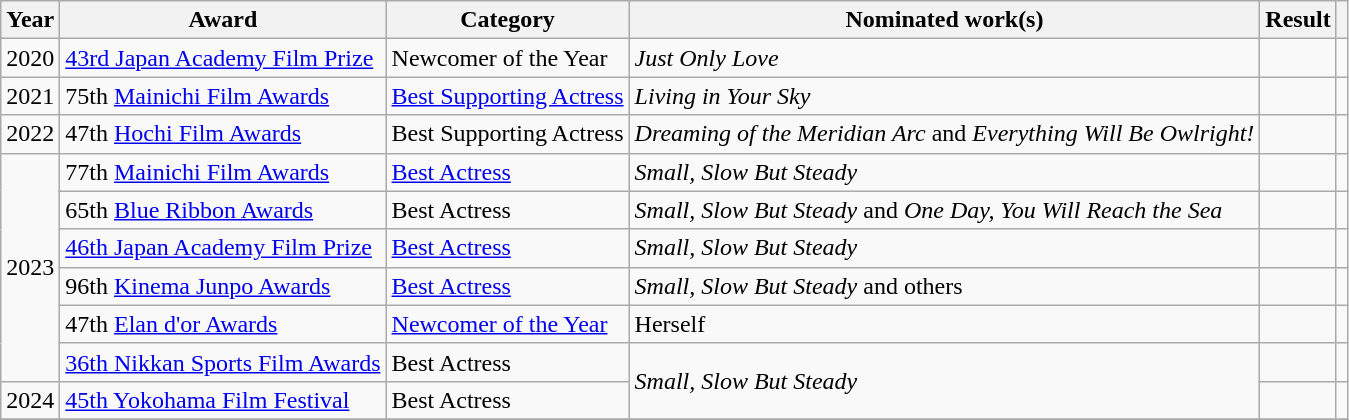<table class="wikitable sortable">
<tr>
<th>Year</th>
<th>Award</th>
<th>Category</th>
<th>Nominated work(s)</th>
<th>Result</th>
<th class="unsortable"></th>
</tr>
<tr>
<td>2020</td>
<td><a href='#'>43rd Japan Academy Film Prize</a></td>
<td>Newcomer of the Year</td>
<td><em>Just Only Love </em></td>
<td></td>
<td></td>
</tr>
<tr>
<td>2021</td>
<td>75th <a href='#'>Mainichi Film Awards</a></td>
<td><a href='#'>Best Supporting Actress</a></td>
<td><em>Living in Your Sky</em></td>
<td></td>
<td></td>
</tr>
<tr>
<td>2022</td>
<td>47th <a href='#'>Hochi Film Awards</a></td>
<td>Best Supporting Actress</td>
<td><em>Dreaming of the Meridian Arc</em> and <em>Everything Will Be Owlright!</em></td>
<td></td>
<td></td>
</tr>
<tr>
<td rowspan=6>2023</td>
<td>77th <a href='#'>Mainichi Film Awards</a></td>
<td><a href='#'>Best Actress</a></td>
<td><em>Small, Slow But Steady</em></td>
<td></td>
<td></td>
</tr>
<tr>
<td>65th <a href='#'>Blue Ribbon Awards</a></td>
<td>Best Actress</td>
<td><em>Small, Slow But Steady</em> and <em>One Day, You Will Reach the Sea</em></td>
<td></td>
<td></td>
</tr>
<tr>
<td><a href='#'>46th Japan Academy Film Prize</a></td>
<td><a href='#'>Best Actress</a></td>
<td><em>Small, Slow But Steady</em></td>
<td></td>
<td></td>
</tr>
<tr>
<td>96th <a href='#'>Kinema Junpo Awards</a></td>
<td><a href='#'>Best Actress</a></td>
<td><em>Small, Slow But Steady</em> and others</td>
<td></td>
<td></td>
</tr>
<tr>
<td>47th <a href='#'>Elan d'or Awards</a></td>
<td><a href='#'>Newcomer of the Year</a></td>
<td>Herself</td>
<td></td>
<td></td>
</tr>
<tr>
<td><a href='#'>36th Nikkan Sports Film Awards</a></td>
<td>Best Actress</td>
<td rowspan=2><em>Small, Slow But Steady</em></td>
<td></td>
<td></td>
</tr>
<tr>
<td>2024</td>
<td><a href='#'>45th Yokohama Film Festival</a></td>
<td>Best Actress</td>
<td></td>
<td></td>
</tr>
<tr>
</tr>
</table>
